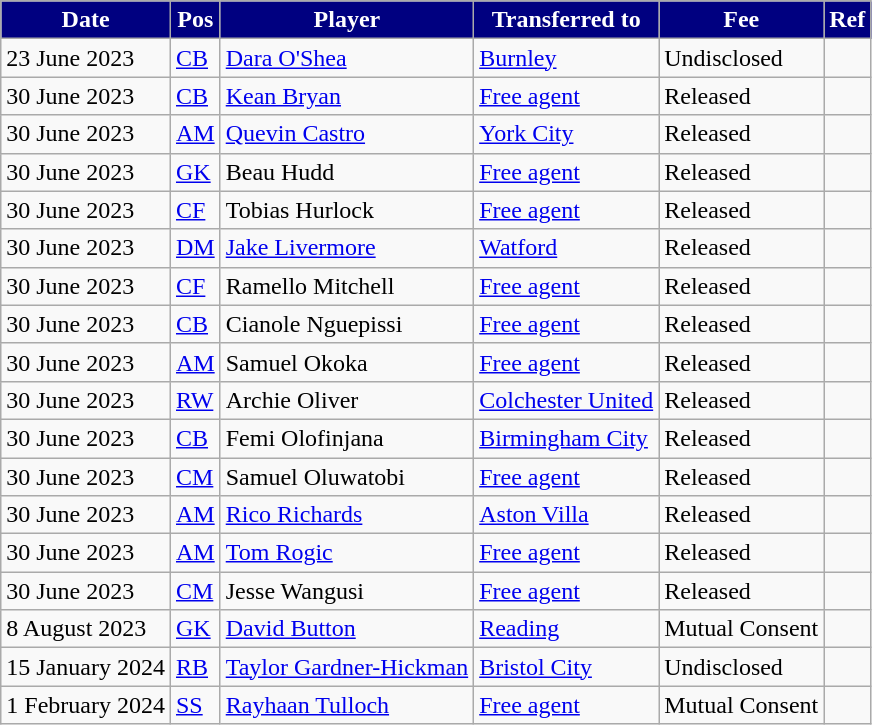<table class="wikitable plainrowheaders sortable">
<tr>
<th style="background:#000080; color:white;">Date</th>
<th style="background:#000080; color:white;">Pos</th>
<th style="background:#000080; color:white;">Player</th>
<th style="background:#000080; color:white;">Transferred to</th>
<th style="background:#000080; color:white;">Fee</th>
<th style="background:#000080; color:white;">Ref</th>
</tr>
<tr>
<td>23 June 2023</td>
<td><a href='#'>CB</a></td>
<td> <a href='#'>Dara O'Shea</a></td>
<td> <a href='#'>Burnley</a></td>
<td>Undisclosed</td>
<td></td>
</tr>
<tr>
<td>30 June 2023</td>
<td><a href='#'>CB</a></td>
<td> <a href='#'>Kean Bryan</a></td>
<td> <a href='#'>Free agent</a></td>
<td>Released</td>
<td></td>
</tr>
<tr>
<td>30 June 2023</td>
<td><a href='#'>AM</a></td>
<td> <a href='#'>Quevin Castro</a></td>
<td> <a href='#'>York City</a></td>
<td>Released</td>
<td></td>
</tr>
<tr>
<td>30 June 2023</td>
<td><a href='#'>GK</a></td>
<td> Beau Hudd</td>
<td> <a href='#'>Free agent</a></td>
<td>Released</td>
<td></td>
</tr>
<tr>
<td>30 June 2023</td>
<td><a href='#'>CF</a></td>
<td> Tobias Hurlock</td>
<td> <a href='#'>Free agent</a></td>
<td>Released</td>
<td></td>
</tr>
<tr>
<td>30 June 2023</td>
<td><a href='#'>DM</a></td>
<td> <a href='#'>Jake Livermore</a></td>
<td> <a href='#'>Watford</a></td>
<td>Released</td>
<td></td>
</tr>
<tr>
<td>30 June 2023</td>
<td><a href='#'>CF</a></td>
<td> Ramello Mitchell</td>
<td> <a href='#'>Free agent</a></td>
<td>Released</td>
<td></td>
</tr>
<tr>
<td>30 June 2023</td>
<td><a href='#'>CB</a></td>
<td> Cianole Nguepissi</td>
<td>  <a href='#'>Free agent</a></td>
<td>Released</td>
<td></td>
</tr>
<tr>
<td>30 June 2023</td>
<td><a href='#'>AM</a></td>
<td> Samuel Okoka</td>
<td> <a href='#'>Free agent</a></td>
<td>Released</td>
<td></td>
</tr>
<tr>
<td>30 June 2023</td>
<td><a href='#'>RW</a></td>
<td> Archie Oliver</td>
<td> <a href='#'>Colchester United</a></td>
<td>Released</td>
<td></td>
</tr>
<tr>
<td>30 June 2023</td>
<td><a href='#'>CB</a></td>
<td> Femi Olofinjana</td>
<td><a href='#'>Birmingham City</a></td>
<td>Released</td>
<td></td>
</tr>
<tr>
<td>30 June 2023</td>
<td><a href='#'>CM</a></td>
<td> Samuel Oluwatobi</td>
<td> <a href='#'>Free agent</a></td>
<td>Released</td>
<td></td>
</tr>
<tr>
<td>30 June 2023</td>
<td><a href='#'>AM</a></td>
<td> <a href='#'>Rico Richards</a></td>
<td> <a href='#'>Aston Villa</a></td>
<td>Released</td>
<td></td>
</tr>
<tr>
<td>30 June 2023</td>
<td><a href='#'>AM</a></td>
<td> <a href='#'>Tom Rogic</a></td>
<td> <a href='#'>Free agent</a></td>
<td>Released</td>
<td></td>
</tr>
<tr>
<td>30 June 2023</td>
<td><a href='#'>CM</a></td>
<td> Jesse Wangusi</td>
<td> <a href='#'>Free agent</a></td>
<td>Released</td>
<td></td>
</tr>
<tr>
<td>8 August 2023</td>
<td><a href='#'>GK</a></td>
<td> <a href='#'>David Button</a></td>
<td> <a href='#'>Reading</a></td>
<td>Mutual Consent</td>
<td></td>
</tr>
<tr>
<td>15 January 2024</td>
<td><a href='#'>RB</a></td>
<td> <a href='#'>Taylor Gardner-Hickman</a></td>
<td> <a href='#'>Bristol City</a></td>
<td>Undisclosed</td>
<td></td>
</tr>
<tr>
<td>1 February 2024</td>
<td><a href='#'>SS</a></td>
<td> <a href='#'>Rayhaan Tulloch</a></td>
<td> <a href='#'>Free agent</a></td>
<td>Mutual Consent</td>
<td></td>
</tr>
</table>
